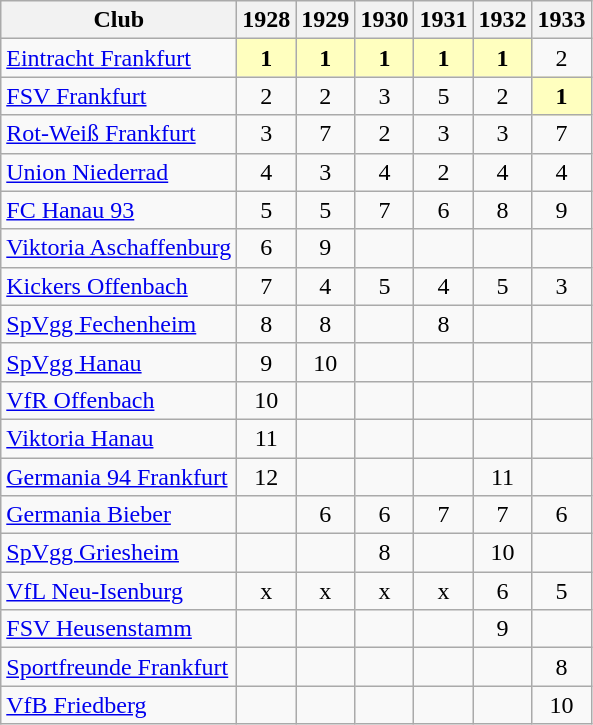<table class="wikitable">
<tr>
<th>Club</th>
<th>1928</th>
<th>1929</th>
<th>1930</th>
<th>1931</th>
<th>1932</th>
<th>1933</th>
</tr>
<tr align="center">
<td align="left"><a href='#'>Eintracht Frankfurt</a></td>
<td style="background:#ffffbf"><strong>1</strong></td>
<td style="background:#ffffbf"><strong>1</strong></td>
<td style="background:#ffffbf"><strong>1</strong></td>
<td style="background:#ffffbf"><strong>1</strong></td>
<td style="background:#ffffbf"><strong>1</strong></td>
<td>2</td>
</tr>
<tr align="center">
<td align="left"><a href='#'>FSV Frankfurt</a></td>
<td>2</td>
<td>2</td>
<td>3</td>
<td>5</td>
<td>2</td>
<td style="background:#ffffbf"><strong>1</strong></td>
</tr>
<tr align="center">
<td align="left"><a href='#'>Rot-Weiß Frankfurt</a></td>
<td>3</td>
<td>7</td>
<td>2</td>
<td>3</td>
<td>3</td>
<td>7</td>
</tr>
<tr align="center">
<td align="left"><a href='#'>Union Niederrad</a></td>
<td>4</td>
<td>3</td>
<td>4</td>
<td>2</td>
<td>4</td>
<td>4</td>
</tr>
<tr align="center">
<td align="left"><a href='#'>FC Hanau 93</a></td>
<td>5</td>
<td>5</td>
<td>7</td>
<td>6</td>
<td>8</td>
<td>9</td>
</tr>
<tr align="center">
<td align="left"><a href='#'>Viktoria Aschaffenburg</a></td>
<td>6</td>
<td>9</td>
<td></td>
<td></td>
<td></td>
<td></td>
</tr>
<tr align="center">
<td align="left"><a href='#'>Kickers Offenbach</a></td>
<td>7</td>
<td>4</td>
<td>5</td>
<td>4</td>
<td>5</td>
<td>3</td>
</tr>
<tr align="center">
<td align="left"><a href='#'>SpVgg Fechenheim</a></td>
<td>8</td>
<td>8</td>
<td></td>
<td>8</td>
<td></td>
<td></td>
</tr>
<tr align="center">
<td align="left"><a href='#'>SpVgg Hanau</a></td>
<td>9</td>
<td>10</td>
<td></td>
<td></td>
<td></td>
<td></td>
</tr>
<tr align="center">
<td align="left"><a href='#'>VfR Offenbach</a></td>
<td>10</td>
<td></td>
<td></td>
<td></td>
<td></td>
<td></td>
</tr>
<tr align="center">
<td align="left"><a href='#'>Viktoria Hanau</a></td>
<td>11</td>
<td></td>
<td></td>
<td></td>
<td></td>
<td></td>
</tr>
<tr align="center">
<td align="left"><a href='#'>Germania 94 Frankfurt</a></td>
<td>12</td>
<td></td>
<td></td>
<td></td>
<td>11</td>
<td></td>
</tr>
<tr align="center">
<td align="left"><a href='#'>Germania Bieber</a></td>
<td></td>
<td>6</td>
<td>6</td>
<td>7</td>
<td>7</td>
<td>6</td>
</tr>
<tr align="center">
<td align="left"><a href='#'>SpVgg Griesheim</a></td>
<td></td>
<td></td>
<td>8</td>
<td></td>
<td>10</td>
<td></td>
</tr>
<tr align="center">
<td align="left"><a href='#'>VfL Neu-Isenburg</a></td>
<td>x</td>
<td>x</td>
<td>x</td>
<td>x</td>
<td>6</td>
<td>5</td>
</tr>
<tr align="center">
<td align="left"><a href='#'>FSV Heusenstamm</a></td>
<td></td>
<td></td>
<td></td>
<td></td>
<td>9</td>
<td></td>
</tr>
<tr align="center">
<td align="left"><a href='#'>Sportfreunde Frankfurt</a></td>
<td></td>
<td></td>
<td></td>
<td></td>
<td></td>
<td>8</td>
</tr>
<tr align="center">
<td align="left"><a href='#'>VfB Friedberg</a></td>
<td></td>
<td></td>
<td></td>
<td></td>
<td></td>
<td>10</td>
</tr>
</table>
